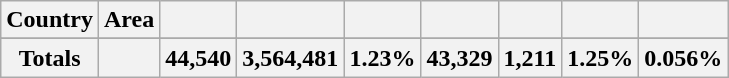<table class="wikitable sortable" style="text-align: right">
<tr>
<th>Country</th>
<th>Area</th>
<th></th>
<th></th>
<th></th>
<th></th>
<th></th>
<th></th>
<th></th>
</tr>
<tr>
</tr>
<tr>
<th>Totals</th>
<th></th>
<th>44,540</th>
<th>3,564,481</th>
<th>1.23%</th>
<th>43,329</th>
<th>1,211</th>
<th>1.25%</th>
<th>0.056%</th>
</tr>
</table>
